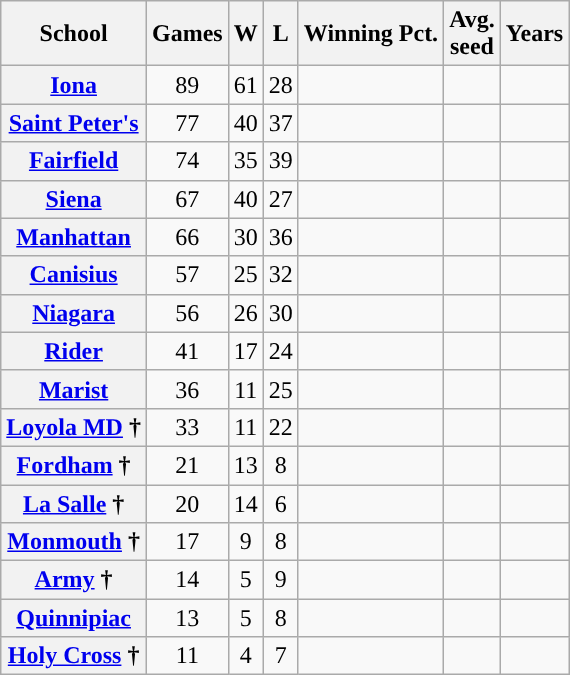<table class="wikitable sortable" style="text-align:center">
<tr>
<th width=px>School</th>
<th width=px>Games</th>
<th width=px>W</th>
<th width=px>L</th>
<th width=px>Winning Pct.</th>
<th width=px>Avg.<br>seed</th>
<th width=px>Years</th>
</tr>
<tr>
<th><a href='#'>Iona</a></th>
<td>89</td>
<td>61</td>
<td>28</td>
<td></td>
<td> </td>
<td> </td>
</tr>
<tr>
<th><a href='#'>Saint Peter's</a></th>
<td>77</td>
<td>40</td>
<td>37</td>
<td></td>
<td> </td>
<td> </td>
</tr>
<tr>
<th><a href='#'>Fairfield</a></th>
<td>74</td>
<td>35</td>
<td>39</td>
<td></td>
<td> </td>
<td> </td>
</tr>
<tr>
<th><a href='#'>Siena</a></th>
<td>67</td>
<td>40</td>
<td>27</td>
<td></td>
<td> </td>
<td> </td>
</tr>
<tr>
<th><a href='#'>Manhattan</a></th>
<td>66</td>
<td>30</td>
<td>36</td>
<td></td>
<td> </td>
<td> </td>
</tr>
<tr>
<th><a href='#'>Canisius</a></th>
<td>57</td>
<td>25</td>
<td>32</td>
<td></td>
<td> </td>
<td> </td>
</tr>
<tr>
<th><a href='#'>Niagara</a></th>
<td>56</td>
<td>26</td>
<td>30</td>
<td></td>
<td> </td>
<td> </td>
</tr>
<tr>
<th><a href='#'>Rider</a></th>
<td>41</td>
<td>17</td>
<td>24</td>
<td></td>
<td> </td>
<td> </td>
</tr>
<tr>
<th><a href='#'>Marist</a></th>
<td>36</td>
<td>11</td>
<td>25</td>
<td></td>
<td> </td>
<td> </td>
</tr>
<tr>
<th><a href='#'>Loyola MD</a> †</th>
<td>33</td>
<td>11</td>
<td>22</td>
<td></td>
<td> </td>
<td> </td>
</tr>
<tr>
<th><a href='#'>Fordham</a> †</th>
<td>21</td>
<td>13</td>
<td>8</td>
<td></td>
<td> </td>
<td> </td>
</tr>
<tr>
<th><a href='#'>La Salle</a> †</th>
<td>20</td>
<td>14</td>
<td>6</td>
<td></td>
<td> </td>
<td> </td>
</tr>
<tr>
<th><a href='#'>Monmouth</a> †</th>
<td>17</td>
<td>9</td>
<td>8</td>
<td></td>
<td> </td>
<td> </td>
</tr>
<tr>
<th><a href='#'>Army</a> †</th>
<td>14</td>
<td>5</td>
<td>9</td>
<td></td>
<td> </td>
<td> </td>
</tr>
<tr>
<th><a href='#'>Quinnipiac</a></th>
<td>13</td>
<td>5</td>
<td>8</td>
<td></td>
<td> </td>
<td> </td>
</tr>
<tr>
<th><a href='#'>Holy Cross</a> †</th>
<td>11</td>
<td>4</td>
<td>7</td>
<td></td>
<td> </td>
<td> </td>
</tr>
</table>
